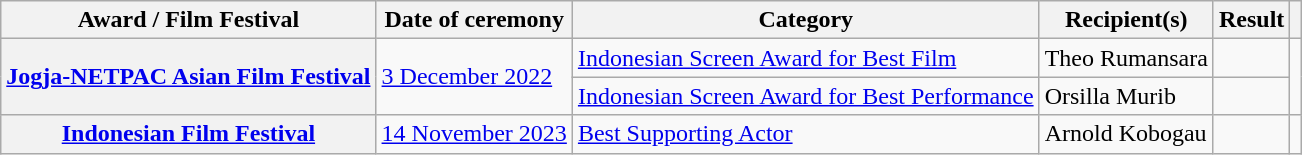<table class="wikitable sortable plainrowheaders">
<tr>
<th scope="col">Award / Film Festival</th>
<th scope="col">Date of ceremony</th>
<th scope="col">Category</th>
<th scope="col">Recipient(s)</th>
<th scope="col">Result</th>
<th scope="col" class="unsortable"></th>
</tr>
<tr>
<th scope="row" rowspan="2"><a href='#'>Jogja-NETPAC Asian Film Festival</a></th>
<td rowspan="2"><a href='#'>3 December 2022</a></td>
<td><a href='#'>Indonesian Screen Award for Best Film</a></td>
<td>Theo Rumansara</td>
<td></td>
<td align="center" rowspan="2"></td>
</tr>
<tr>
<td><a href='#'>Indonesian Screen Award for Best Performance</a></td>
<td>Orsilla Murib</td>
<td></td>
</tr>
<tr>
<th scope="row"><a href='#'>Indonesian Film Festival</a></th>
<td><a href='#'>14 November 2023</a></td>
<td><a href='#'>Best Supporting Actor</a></td>
<td>Arnold Kobogau</td>
<td></td>
<td align="center"></td>
</tr>
</table>
